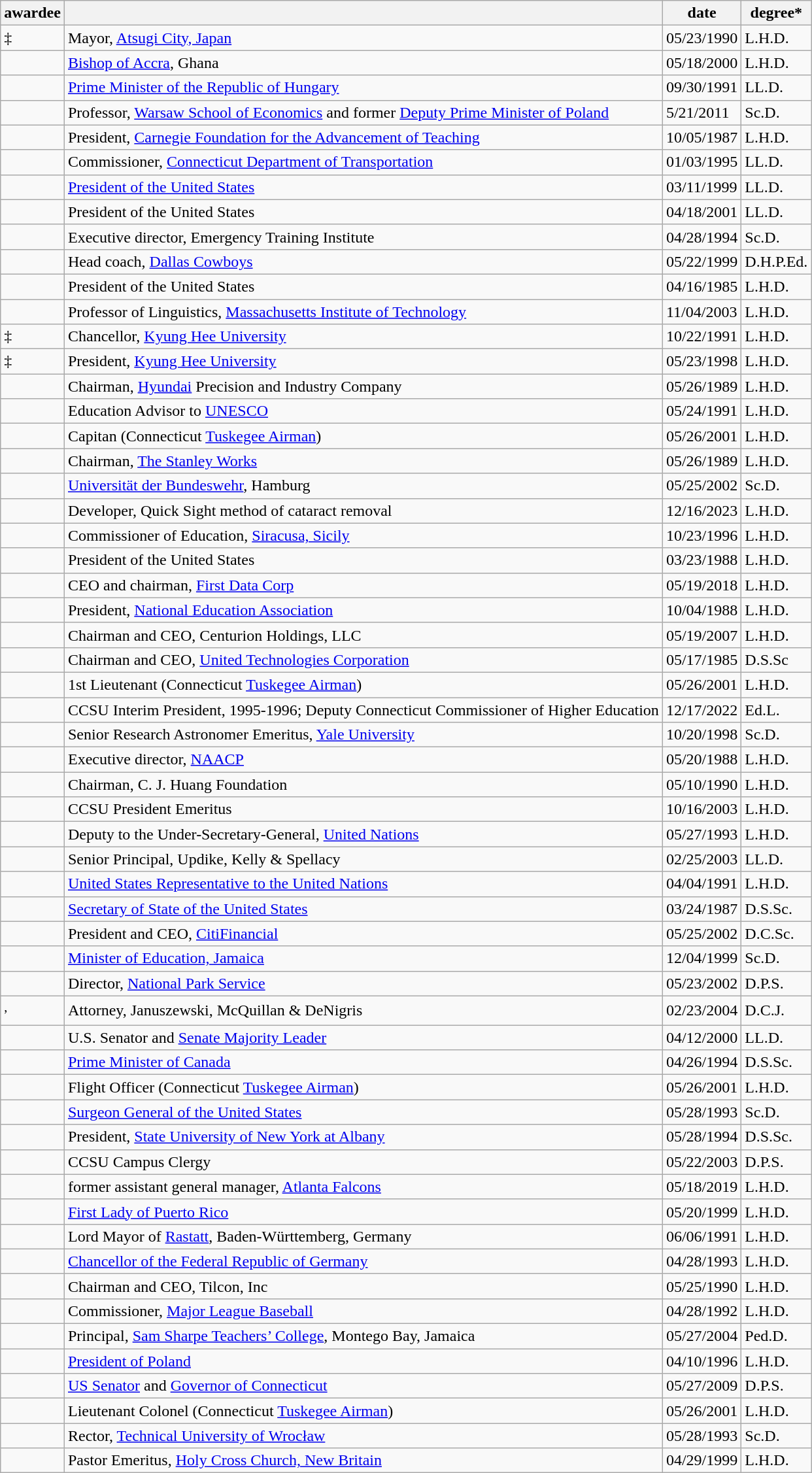<table class="wikitable sortable">
<tr>
<th>awardee</th>
<th class="unsortable"></th>
<th>date</th>
<th>degree*</th>
</tr>
<tr>
<td>‡</td>
<td>Mayor, <a href='#'>Atsugi City, Japan</a></td>
<td>05/23/1990</td>
<td>L.H.D.</td>
</tr>
<tr>
<td></td>
<td><a href='#'>Bishop of Accra</a>, Ghana</td>
<td>05/18/2000</td>
<td>L.H.D.</td>
</tr>
<tr>
<td></td>
<td><a href='#'>Prime Minister of the Republic of Hungary</a></td>
<td>09/30/1991</td>
<td>LL.D.</td>
</tr>
<tr>
<td></td>
<td>Professor, <a href='#'>Warsaw School of Economics</a> and former <a href='#'>Deputy Prime Minister of Poland</a></td>
<td>5/21/2011</td>
<td>Sc.D.</td>
</tr>
<tr>
<td></td>
<td>President, <a href='#'>Carnegie Foundation for the Advancement of Teaching</a></td>
<td>10/05/1987</td>
<td>L.H.D.</td>
</tr>
<tr>
<td></td>
<td>Commissioner, <a href='#'>Connecticut Department of Transportation</a></td>
<td>01/03/1995</td>
<td>LL.D.</td>
</tr>
<tr>
<td></td>
<td><a href='#'>President of the United States</a></td>
<td>03/11/1999</td>
<td>LL.D.</td>
</tr>
<tr>
<td></td>
<td>President of the United States</td>
<td>04/18/2001</td>
<td>LL.D.</td>
</tr>
<tr>
<td></td>
<td>Executive director, Emergency Training Institute</td>
<td>04/28/1994</td>
<td>Sc.D.</td>
</tr>
<tr>
<td></td>
<td>Head coach, <a href='#'>Dallas Cowboys</a></td>
<td>05/22/1999</td>
<td>D.H.P.Ed.</td>
</tr>
<tr>
<td></td>
<td>President of the United States</td>
<td>04/16/1985</td>
<td>L.H.D.</td>
</tr>
<tr>
<td></td>
<td>Professor of Linguistics, <a href='#'>Massachusetts Institute of Technology</a></td>
<td>11/04/2003</td>
<td>L.H.D.</td>
</tr>
<tr>
<td>‡</td>
<td>Chancellor, <a href='#'>Kyung Hee University</a></td>
<td>10/22/1991</td>
<td>L.H.D.</td>
</tr>
<tr>
<td>‡</td>
<td>President, <a href='#'>Kyung Hee University</a></td>
<td>05/23/1998</td>
<td>L.H.D.</td>
</tr>
<tr>
<td></td>
<td>Chairman, <a href='#'>Hyundai</a> Precision and Industry Company</td>
<td>05/26/1989</td>
<td>L.H.D.</td>
</tr>
<tr>
<td></td>
<td>Education Advisor to <a href='#'>UNESCO</a></td>
<td>05/24/1991</td>
<td>L.H.D.</td>
</tr>
<tr>
<td></td>
<td>Capitan (Connecticut <a href='#'>Tuskegee Airman</a>)</td>
<td>05/26/2001</td>
<td>L.H.D.</td>
</tr>
<tr>
<td></td>
<td>Chairman, <a href='#'>The Stanley Works</a></td>
<td>05/26/1989</td>
<td>L.H.D.</td>
</tr>
<tr>
<td></td>
<td><a href='#'>Universität der Bundeswehr</a>, Hamburg</td>
<td>05/25/2002</td>
<td>Sc.D.</td>
</tr>
<tr>
<td></td>
<td>Developer, Quick Sight method of cataract removal</td>
<td>12/16/2023</td>
<td>L.H.D.</td>
</tr>
<tr>
<td></td>
<td>Commissioner of Education, <a href='#'>Siracusa, Sicily</a></td>
<td>10/23/1996</td>
<td>L.H.D.</td>
</tr>
<tr>
<td></td>
<td>President of the United States</td>
<td>03/23/1988</td>
<td>L.H.D.</td>
</tr>
<tr>
<td></td>
<td>CEO and chairman, <a href='#'>First Data Corp</a></td>
<td>05/19/2018</td>
<td>L.H.D.</td>
</tr>
<tr>
<td></td>
<td>President, <a href='#'>National Education Association</a></td>
<td>10/04/1988</td>
<td>L.H.D.</td>
</tr>
<tr>
<td></td>
<td>Chairman and CEO, Centurion Holdings, LLC</td>
<td>05/19/2007</td>
<td>L.H.D.</td>
</tr>
<tr>
<td></td>
<td>Chairman and CEO, <a href='#'>United Technologies Corporation</a></td>
<td>05/17/1985</td>
<td>D.S.Sc</td>
</tr>
<tr>
<td></td>
<td>1st Lieutenant (Connecticut <a href='#'>Tuskegee Airman</a>)</td>
<td>05/26/2001</td>
<td>L.H.D.</td>
</tr>
<tr>
<td></td>
<td>CCSU Interim President, 1995-1996; Deputy Connecticut Commissioner of Higher Education</td>
<td>12/17/2022</td>
<td>Ed.L.</td>
</tr>
<tr>
<td></td>
<td>Senior Research Astronomer Emeritus, <a href='#'>Yale University</a></td>
<td>10/20/1998</td>
<td>Sc.D.</td>
</tr>
<tr>
<td></td>
<td>Executive director, <a href='#'>NAACP</a></td>
<td>05/20/1988</td>
<td>L.H.D.</td>
</tr>
<tr>
<td></td>
<td>Chairman, C. J. Huang Foundation</td>
<td>05/10/1990</td>
<td>L.H.D.</td>
</tr>
<tr>
<td></td>
<td>CCSU President Emeritus</td>
<td>10/16/2003</td>
<td>L.H.D.</td>
</tr>
<tr>
<td></td>
<td>Deputy to the Under-Secretary-General, <a href='#'>United Nations</a></td>
<td>05/27/1993</td>
<td>L.H.D.</td>
</tr>
<tr>
<td></td>
<td>Senior Principal, Updike, Kelly & Spellacy</td>
<td>02/25/2003</td>
<td>LL.D.</td>
</tr>
<tr>
<td></td>
<td><a href='#'>United States Representative to the United Nations</a></td>
<td>04/04/1991</td>
<td>L.H.D.</td>
</tr>
<tr>
<td></td>
<td><a href='#'>Secretary of State of the United States</a></td>
<td>03/24/1987</td>
<td>D.S.Sc.</td>
</tr>
<tr>
<td></td>
<td>President and CEO, <a href='#'>CitiFinancial</a></td>
<td>05/25/2002</td>
<td>D.C.Sc.</td>
</tr>
<tr>
<td></td>
<td><a href='#'>Minister of Education, Jamaica</a></td>
<td>12/04/1999</td>
<td>Sc.D.</td>
</tr>
<tr>
<td></td>
<td>Director, <a href='#'>National Park Service</a></td>
<td>05/23/2002</td>
<td>D.P.S.</td>
</tr>
<tr>
<td><sup>,</sup></td>
<td>Attorney, Januszewski, McQuillan & DeNigris</td>
<td>02/23/2004</td>
<td>D.C.J.</td>
</tr>
<tr>
<td></td>
<td>U.S. Senator and <a href='#'>Senate Majority Leader</a></td>
<td>04/12/2000</td>
<td>LL.D.</td>
</tr>
<tr>
<td></td>
<td><a href='#'>Prime Minister of Canada</a></td>
<td>04/26/1994</td>
<td>D.S.Sc.</td>
</tr>
<tr>
<td></td>
<td>Flight Officer (Connecticut <a href='#'>Tuskegee Airman</a>)</td>
<td>05/26/2001</td>
<td>L.H.D.</td>
</tr>
<tr>
<td></td>
<td><a href='#'>Surgeon General of the United States</a></td>
<td>05/28/1993</td>
<td>Sc.D.</td>
</tr>
<tr>
<td></td>
<td>President, <a href='#'>State University of New York at Albany</a></td>
<td>05/28/1994</td>
<td>D.S.Sc.</td>
</tr>
<tr>
<td></td>
<td>CCSU Campus Clergy</td>
<td>05/22/2003</td>
<td>D.P.S.</td>
</tr>
<tr>
<td></td>
<td>former assistant general manager, <a href='#'>Atlanta Falcons</a></td>
<td>05/18/2019</td>
<td>L.H.D.</td>
</tr>
<tr>
<td></td>
<td><a href='#'>First Lady of Puerto Rico</a></td>
<td>05/20/1999</td>
<td>L.H.D.</td>
</tr>
<tr>
<td></td>
<td>Lord Mayor of <a href='#'>Rastatt</a>, Baden-Württemberg, Germany</td>
<td>06/06/1991</td>
<td>L.H.D.</td>
</tr>
<tr>
<td></td>
<td><a href='#'>Chancellor of the Federal Republic of Germany</a></td>
<td>04/28/1993</td>
<td>L.H.D.</td>
</tr>
<tr>
<td></td>
<td>Chairman and CEO, Tilcon, Inc</td>
<td>05/25/1990</td>
<td>L.H.D.</td>
</tr>
<tr>
<td></td>
<td>Commissioner, <a href='#'>Major League Baseball</a></td>
<td>04/28/1992</td>
<td>L.H.D.</td>
</tr>
<tr>
<td></td>
<td>Principal, <a href='#'>Sam Sharpe Teachers’ College</a>, Montego Bay, Jamaica</td>
<td>05/27/2004</td>
<td>Ped.D.</td>
</tr>
<tr>
<td></td>
<td><a href='#'>President of Poland</a></td>
<td>04/10/1996</td>
<td>L.H.D.</td>
</tr>
<tr>
<td></td>
<td><a href='#'>US Senator</a> and <a href='#'>Governor of Connecticut</a></td>
<td>05/27/2009</td>
<td>D.P.S.</td>
</tr>
<tr>
<td></td>
<td>Lieutenant Colonel (Connecticut <a href='#'>Tuskegee Airman</a>)</td>
<td>05/26/2001</td>
<td>L.H.D.</td>
</tr>
<tr>
<td></td>
<td>Rector, <a href='#'>Technical University of Wrocław</a></td>
<td>05/28/1993</td>
<td>Sc.D.</td>
</tr>
<tr>
<td></td>
<td>Pastor Emeritus, <a href='#'>Holy Cross Church, New Britain</a></td>
<td>04/29/1999</td>
<td>L.H.D.</td>
</tr>
</table>
